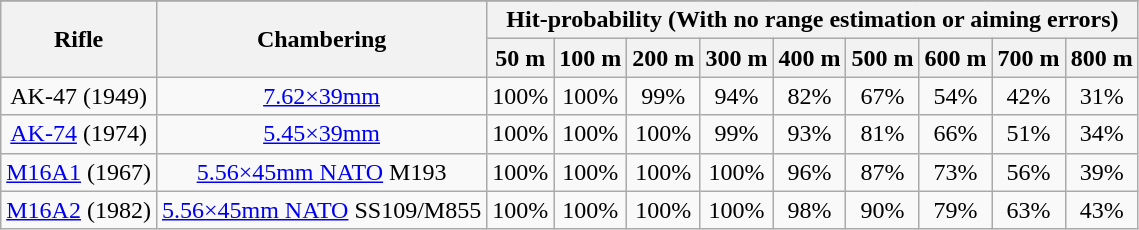<table class="wikitable" style="text-align: center;">
<tr valign="top">
</tr>
<tr>
<th rowspan=2>Rifle</th>
<th rowspan=2>Chambering</th>
<th colspan=9>Hit-probability (With no range estimation or aiming errors)</th>
</tr>
<tr>
<th>50 m</th>
<th>100 m</th>
<th>200 m</th>
<th>300 m</th>
<th>400 m</th>
<th>500 m</th>
<th>600 m</th>
<th>700 m</th>
<th>800 m</th>
</tr>
<tr>
<td>AK-47 (1949)</td>
<td><a href='#'>7.62×39mm</a></td>
<td>100%</td>
<td>100%</td>
<td>99%</td>
<td>94%</td>
<td>82%</td>
<td>67%</td>
<td>54%</td>
<td>42%</td>
<td>31%</td>
</tr>
<tr>
<td><a href='#'>AK-74</a> (1974)</td>
<td><a href='#'>5.45×39mm</a></td>
<td>100%</td>
<td>100%</td>
<td>100%</td>
<td>99%</td>
<td>93%</td>
<td>81%</td>
<td>66%</td>
<td>51%</td>
<td>34%</td>
</tr>
<tr>
<td><a href='#'>M16A1</a> (1967)</td>
<td><a href='#'>5.56×45mm NATO</a> M193</td>
<td>100%</td>
<td>100%</td>
<td>100%</td>
<td>100%</td>
<td>96%</td>
<td>87%</td>
<td>73%</td>
<td>56%</td>
<td>39%</td>
</tr>
<tr>
<td><a href='#'>M16A2</a> (1982)</td>
<td><a href='#'>5.56×45mm NATO</a> SS109/M855</td>
<td>100%</td>
<td>100%</td>
<td>100%</td>
<td>100%</td>
<td>98%</td>
<td>90%</td>
<td>79%</td>
<td>63%</td>
<td>43%</td>
</tr>
</table>
